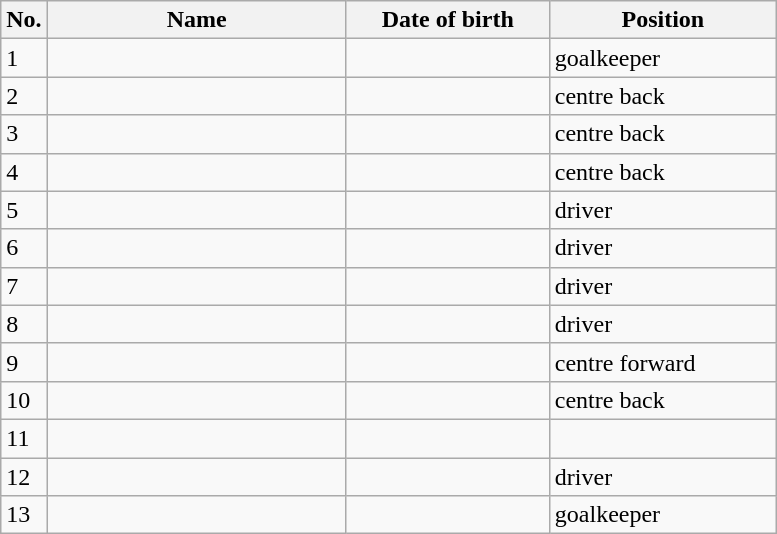<table class=wikitable sortable style=font-size:100%; text-align:center;>
<tr>
<th>No.</th>
<th style=width:12em>Name</th>
<th style=width:8em>Date of birth</th>
<th style=width:9em>Position</th>
</tr>
<tr>
<td>1</td>
<td align=left></td>
<td></td>
<td>goalkeeper</td>
</tr>
<tr>
<td>2</td>
<td align=left></td>
<td></td>
<td>centre back</td>
</tr>
<tr>
<td>3</td>
<td align=left></td>
<td></td>
<td>centre back</td>
</tr>
<tr>
<td>4</td>
<td align=left></td>
<td></td>
<td>centre back</td>
</tr>
<tr>
<td>5</td>
<td align=left></td>
<td></td>
<td>driver</td>
</tr>
<tr>
<td>6</td>
<td align=left></td>
<td></td>
<td>driver</td>
</tr>
<tr>
<td>7</td>
<td align=left></td>
<td></td>
<td>driver</td>
</tr>
<tr>
<td>8</td>
<td align=left></td>
<td></td>
<td>driver</td>
</tr>
<tr>
<td>9</td>
<td align=left></td>
<td></td>
<td>centre forward</td>
</tr>
<tr>
<td>10</td>
<td align=left></td>
<td></td>
<td>centre back</td>
</tr>
<tr>
<td>11</td>
<td align=left></td>
<td></td>
<td></td>
</tr>
<tr>
<td>12</td>
<td align=left></td>
<td></td>
<td>driver</td>
</tr>
<tr>
<td>13</td>
<td align=left></td>
<td></td>
<td>goalkeeper</td>
</tr>
</table>
